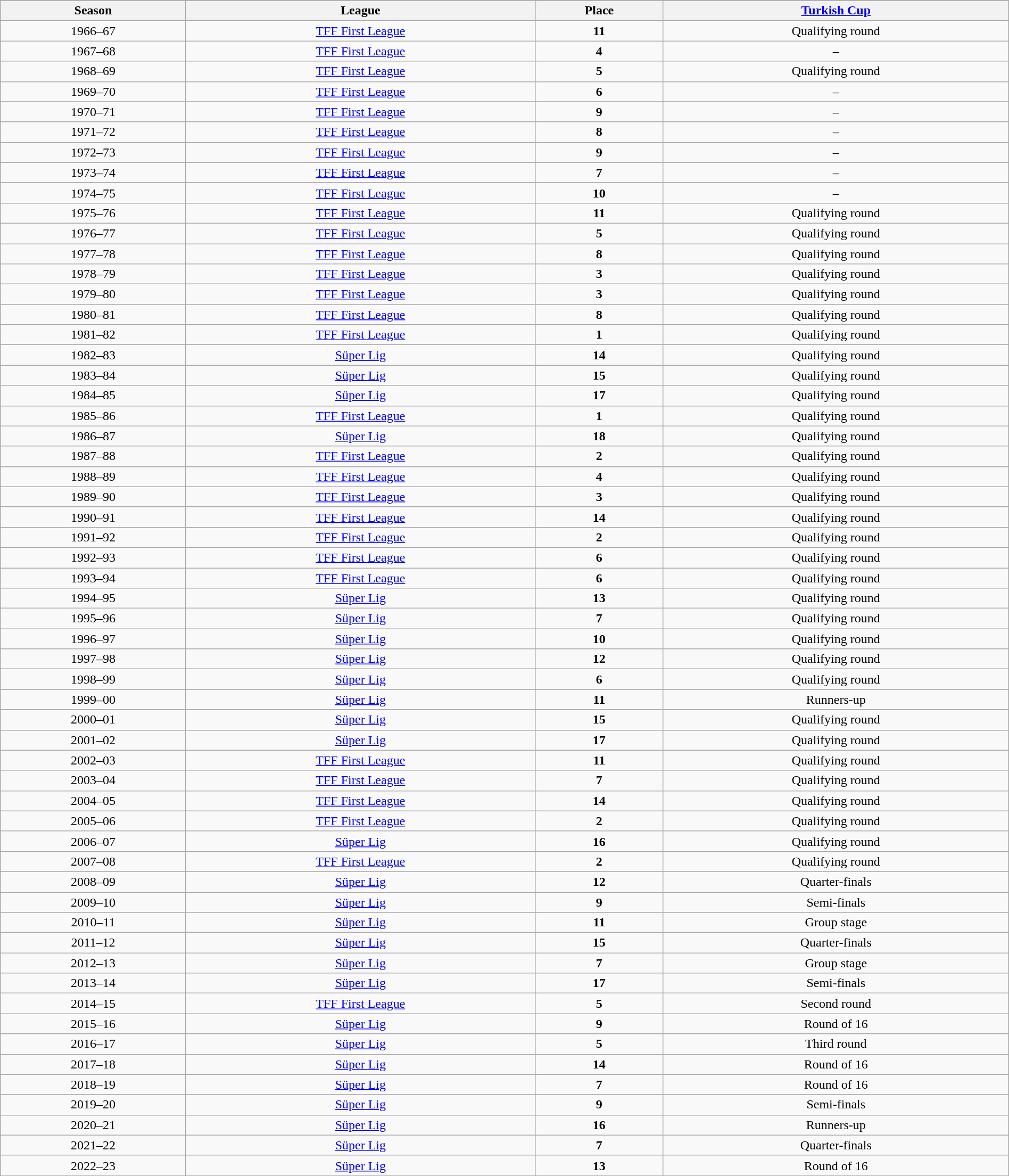<table class="wikitable" style="text-align:center; font-size:100%; width:100%">
<tr>
</tr>
<tr style="background:#FFFFFF;">
<th><strong>Season</strong></th>
<th><strong>League</strong></th>
<th><strong>Place</strong></th>
<th><strong><a href='#'>Turkish Cup</a></strong></th>
</tr>
<tr>
<td>1966–67</td>
<td><a href='#'>TFF First League</a></td>
<td><strong>11</strong></td>
<td>Qualifying round</td>
</tr>
<tr>
<td>1967–68</td>
<td><a href='#'>TFF First League</a></td>
<td><strong>4</strong></td>
<td>–</td>
</tr>
<tr>
<td>1968–69</td>
<td><a href='#'>TFF First League</a></td>
<td><strong>5</strong></td>
<td>Qualifying round</td>
</tr>
<tr>
<td>1969–70</td>
<td><a href='#'>TFF First League</a></td>
<td><strong>6</strong></td>
<td>–</td>
</tr>
<tr>
</tr>
<tr>
<td>1970–71</td>
<td><a href='#'>TFF First League</a></td>
<td><strong>9</strong></td>
<td>–</td>
</tr>
<tr>
<td>1971–72</td>
<td><a href='#'>TFF First League</a></td>
<td><strong>8</strong></td>
<td>–</td>
</tr>
<tr>
<td>1972–73</td>
<td><a href='#'>TFF First League</a></td>
<td><strong>9</strong></td>
<td>–</td>
</tr>
<tr>
<td>1973–74</td>
<td><a href='#'>TFF First League</a></td>
<td><strong>7</strong></td>
<td>–</td>
</tr>
<tr>
<td>1974–75</td>
<td><a href='#'>TFF First League</a></td>
<td><strong>10</strong></td>
<td>–</td>
</tr>
<tr>
<td>1975–76</td>
<td><a href='#'>TFF First League</a></td>
<td><strong>11</strong></td>
<td>Qualifying round</td>
</tr>
<tr>
<td>1976–77</td>
<td><a href='#'>TFF First League</a></td>
<td><strong>5</strong></td>
<td>Qualifying round</td>
</tr>
<tr>
<td>1977–78</td>
<td><a href='#'>TFF First League</a></td>
<td><strong>8</strong></td>
<td>Qualifying round</td>
</tr>
<tr>
<td>1978–79</td>
<td><a href='#'>TFF First League</a></td>
<td><strong>3</strong></td>
<td>Qualifying round</td>
</tr>
<tr>
<td>1979–80</td>
<td><a href='#'>TFF First League</a></td>
<td><strong>3</strong></td>
<td>Qualifying round</td>
</tr>
<tr>
<td>1980–81</td>
<td><a href='#'>TFF First League</a></td>
<td><strong>8</strong></td>
<td>Qualifying round</td>
</tr>
<tr>
<td>1981–82</td>
<td><a href='#'>TFF First League</a></td>
<td><strong>1</strong></td>
<td>Qualifying round</td>
</tr>
<tr>
<td>1982–83</td>
<td><a href='#'>Süper Lig</a></td>
<td><strong>14</strong></td>
<td>Qualifying round</td>
</tr>
<tr>
<td>1983–84</td>
<td><a href='#'>Süper Lig</a></td>
<td><strong>15</strong></td>
<td>Qualifying round</td>
</tr>
<tr>
<td>1984–85</td>
<td><a href='#'>Süper Lig</a></td>
<td><strong>17</strong></td>
<td>Qualifying round</td>
</tr>
<tr>
<td>1985–86</td>
<td><a href='#'>TFF First League</a></td>
<td><strong>1</strong></td>
<td>Qualifying round</td>
</tr>
<tr>
<td>1986–87</td>
<td><a href='#'>Süper Lig</a></td>
<td><strong>18</strong></td>
<td>Qualifying round</td>
</tr>
<tr>
<td>1987–88</td>
<td><a href='#'>TFF First League</a></td>
<td><strong>2</strong></td>
<td>Qualifying round</td>
</tr>
<tr>
<td>1988–89</td>
<td><a href='#'>TFF First League</a></td>
<td><strong>4</strong></td>
<td>Qualifying round</td>
</tr>
<tr>
<td>1989–90</td>
<td><a href='#'>TFF First League</a></td>
<td><strong>3</strong></td>
<td>Qualifying round</td>
</tr>
<tr>
<td>1990–91</td>
<td><a href='#'>TFF First League</a></td>
<td><strong>14</strong></td>
<td>Qualifying round</td>
</tr>
<tr>
<td>1991–92</td>
<td><a href='#'>TFF First League</a></td>
<td><strong>2</strong></td>
<td>Qualifying round</td>
</tr>
<tr>
<td>1992–93</td>
<td><a href='#'>TFF First League</a></td>
<td><strong>6</strong></td>
<td>Qualifying round</td>
</tr>
<tr>
<td>1993–94</td>
<td><a href='#'>TFF First League</a></td>
<td><strong>6</strong></td>
<td>Qualifying round</td>
</tr>
<tr>
<td>1994–95</td>
<td><a href='#'>Süper Lig</a></td>
<td><strong>13</strong></td>
<td>Qualifying round</td>
</tr>
<tr>
<td>1995–96</td>
<td><a href='#'>Süper Lig</a></td>
<td><strong>7</strong></td>
<td>Qualifying round</td>
</tr>
<tr>
<td>1996–97</td>
<td><a href='#'>Süper Lig</a></td>
<td><strong>10</strong></td>
<td>Qualifying round</td>
</tr>
<tr>
<td>1997–98</td>
<td><a href='#'>Süper Lig</a></td>
<td><strong>12</strong></td>
<td>Qualifying round</td>
</tr>
<tr>
<td>1998–99</td>
<td><a href='#'>Süper Lig</a></td>
<td><strong>6</strong></td>
<td>Qualifying round</td>
</tr>
<tr>
<td>1999–00</td>
<td><a href='#'>Süper Lig</a></td>
<td><strong>11</strong></td>
<td>Runners-up</td>
</tr>
<tr>
<td>2000–01</td>
<td><a href='#'>Süper Lig</a></td>
<td><strong>15</strong></td>
<td>Qualifying round</td>
</tr>
<tr>
<td>2001–02</td>
<td><a href='#'>Süper Lig</a></td>
<td><strong>17</strong></td>
<td>Qualifying round</td>
</tr>
<tr>
<td>2002–03</td>
<td><a href='#'>TFF First League</a></td>
<td><strong>11</strong></td>
<td>Qualifying round</td>
</tr>
<tr>
<td>2003–04</td>
<td><a href='#'>TFF First League</a></td>
<td><strong>7</strong></td>
<td>Qualifying round</td>
</tr>
<tr>
<td>2004–05</td>
<td><a href='#'>TFF First League</a></td>
<td><strong>14</strong></td>
<td>Qualifying round</td>
</tr>
<tr>
<td>2005–06</td>
<td><a href='#'>TFF First League</a></td>
<td><strong>2</strong></td>
<td>Qualifying round</td>
</tr>
<tr>
<td>2006–07</td>
<td><a href='#'>Süper Lig</a></td>
<td><strong>16</strong></td>
<td>Qualifying round</td>
</tr>
<tr>
<td>2007–08</td>
<td><a href='#'>TFF First League</a></td>
<td><strong>2</strong></td>
<td>Qualifying round</td>
</tr>
<tr>
<td>2008–09</td>
<td><a href='#'>Süper Lig</a></td>
<td><strong>12</strong></td>
<td>Quarter-finals</td>
</tr>
<tr>
<td>2009–10</td>
<td><a href='#'>Süper Lig</a></td>
<td><strong>9</strong></td>
<td>Semi-finals</td>
</tr>
<tr>
<td>2010–11</td>
<td><a href='#'>Süper Lig</a></td>
<td><strong>11</strong></td>
<td>Group stage</td>
</tr>
<tr>
<td>2011–12</td>
<td><a href='#'>Süper Lig</a></td>
<td><strong>15</strong></td>
<td>Quarter-finals</td>
</tr>
<tr>
<td>2012–13</td>
<td><a href='#'>Süper Lig</a></td>
<td><strong>7</strong></td>
<td>Group stage</td>
</tr>
<tr>
<td>2013–14</td>
<td><a href='#'>Süper Lig</a></td>
<td><strong>17</strong></td>
<td>Semi-finals</td>
</tr>
<tr>
<td>2014–15</td>
<td><a href='#'>TFF First League</a></td>
<td><strong>5</strong></td>
<td>Second round</td>
</tr>
<tr>
<td>2015–16</td>
<td><a href='#'>Süper Lig</a></td>
<td><strong>9</strong></td>
<td>Round of 16</td>
</tr>
<tr>
<td>2016–17</td>
<td><a href='#'>Süper Lig</a></td>
<td><strong>5</strong></td>
<td>Third round</td>
</tr>
<tr>
<td>2017–18</td>
<td><a href='#'>Süper Lig</a></td>
<td><strong>14</strong></td>
<td>Round of 16</td>
</tr>
<tr>
<td>2018–19</td>
<td><a href='#'>Süper Lig</a></td>
<td><strong>7</strong></td>
<td>Round of 16</td>
</tr>
<tr>
<td>2019–20</td>
<td><a href='#'>Süper Lig</a></td>
<td><strong>9</strong></td>
<td>Semi-finals</td>
</tr>
<tr>
<td>2020–21</td>
<td><a href='#'>Süper Lig</a></td>
<td><strong>16</strong></td>
<td>Runners-up</td>
</tr>
<tr>
<td>2021–22</td>
<td><a href='#'>Süper Lig</a></td>
<td><strong>7</strong></td>
<td>Quarter-finals</td>
</tr>
<tr>
<td>2022–23</td>
<td><a href='#'>Süper Lig</a></td>
<td><strong>13</strong></td>
<td>Round of 16</td>
</tr>
</table>
